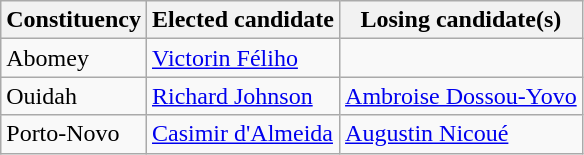<table class=wikitable>
<tr>
<th>Constituency</th>
<th>Elected candidate</th>
<th>Losing candidate(s)</th>
</tr>
<tr>
<td>Abomey</td>
<td><a href='#'>Victorin Féliho</a></td>
<td></td>
</tr>
<tr>
<td>Ouidah</td>
<td><a href='#'>Richard Johnson</a></td>
<td><a href='#'>Ambroise Dossou-Yovo</a></td>
</tr>
<tr>
<td>Porto-Novo</td>
<td><a href='#'>Casimir d'Almeida</a></td>
<td><a href='#'>Augustin Nicoué</a></td>
</tr>
</table>
